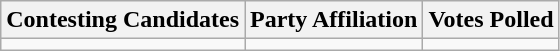<table class="wikitable sortable">
<tr>
<th>Contesting Candidates</th>
<th>Party Affiliation</th>
<th>Votes Polled</th>
</tr>
<tr>
<td></td>
<td></td>
<td></td>
</tr>
</table>
